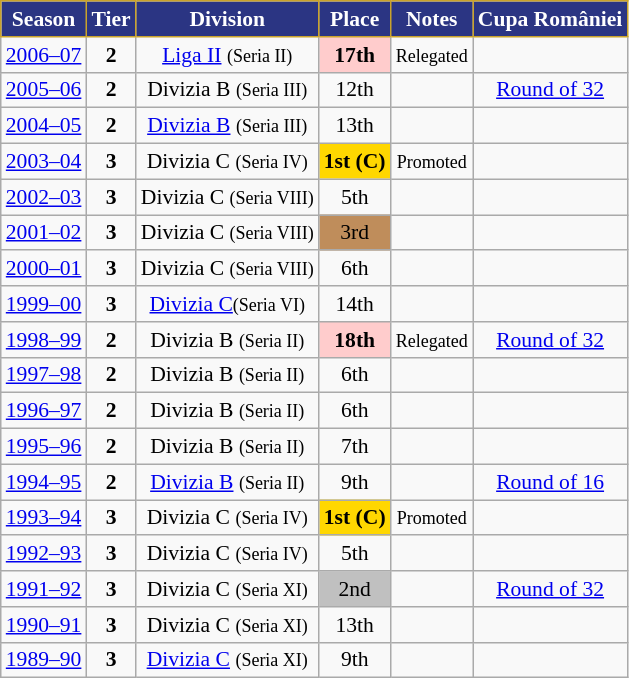<table class="wikitable" style="text-align:center; font-size:90%">
<tr>
<th style="background:#2b3583;color:#FFFFFF;border:1px solid #caa32b;">Season</th>
<th style="background:#2b3583;color:#FFFFFF;border:1px solid #caa32b;">Tier</th>
<th style="background:#2b3583;color:#FFFFFF;border:1px solid #caa32b;">Division</th>
<th style="background:#2b3583;color:#FFFFFF;border:1px solid #caa32b;">Place</th>
<th style="background:#2b3583;color:#FFFFFF;border:1px solid #caa32b;">Notes</th>
<th style="background:#2b3583;color:#FFFFFF;border:1px solid #caa32b;">Cupa României</th>
</tr>
<tr>
<td><a href='#'>2006–07</a></td>
<td><strong>2</strong></td>
<td><a href='#'>Liga II</a> <small>(Seria II)</small></td>
<td align=center bgcolor=#FFCCCC><strong>17th</strong></td>
<td><small>Relegated</small></td>
<td></td>
</tr>
<tr>
<td><a href='#'>2005–06</a></td>
<td><strong>2</strong></td>
<td>Divizia B <small>(Seria III)</small></td>
<td>12th</td>
<td></td>
<td><a href='#'>Round of 32</a></td>
</tr>
<tr>
<td><a href='#'>2004–05</a></td>
<td><strong>2</strong></td>
<td><a href='#'>Divizia B</a> <small>(Seria III)</small></td>
<td>13th</td>
<td></td>
<td></td>
</tr>
<tr>
<td><a href='#'>2003–04</a></td>
<td><strong>3</strong></td>
<td>Divizia C <small>(Seria IV)</small></td>
<td align=center bgcolor=gold><strong>1st (C)</strong></td>
<td><small>Promoted</small></td>
<td></td>
</tr>
<tr>
<td><a href='#'>2002–03</a></td>
<td><strong>3</strong></td>
<td>Divizia C <small>(Seria VIII)</small></td>
<td>5th</td>
<td></td>
<td></td>
</tr>
<tr>
<td><a href='#'>2001–02</a></td>
<td><strong>3</strong></td>
<td>Divizia C <small>(Seria VIII)</small></td>
<td align=center bgcolor=#BF8D5B>3rd</td>
<td></td>
<td></td>
</tr>
<tr>
<td><a href='#'>2000–01</a></td>
<td><strong>3</strong></td>
<td>Divizia C <small>(Seria VIII)</small></td>
<td>6th</td>
<td></td>
<td></td>
</tr>
<tr>
<td><a href='#'>1999–00</a></td>
<td><strong>3</strong></td>
<td><a href='#'>Divizia C</a><small>(Seria VI)</small></td>
<td>14th</td>
<td></td>
<td></td>
</tr>
<tr>
<td><a href='#'>1998–99</a></td>
<td><strong>2</strong></td>
<td>Divizia B <small>(Seria II)</small></td>
<td align=center bgcolor=#FFCCCC><strong>18th</strong></td>
<td><small>Relegated</small></td>
<td><a href='#'>Round of 32</a></td>
</tr>
<tr>
<td><a href='#'>1997–98</a></td>
<td><strong>2</strong></td>
<td>Divizia B <small>(Seria II)</small></td>
<td>6th</td>
<td></td>
<td></td>
</tr>
<tr>
<td><a href='#'>1996–97</a></td>
<td><strong>2</strong></td>
<td>Divizia B <small>(Seria II)</small></td>
<td>6th</td>
<td></td>
<td></td>
</tr>
<tr>
<td><a href='#'>1995–96</a></td>
<td><strong>2</strong></td>
<td>Divizia B <small>(Seria II)</small></td>
<td>7th</td>
<td></td>
<td></td>
</tr>
<tr>
<td><a href='#'>1994–95</a></td>
<td><strong>2</strong></td>
<td><a href='#'>Divizia B</a> <small>(Seria II)</small></td>
<td>9th</td>
<td></td>
<td><a href='#'>Round of 16</a></td>
</tr>
<tr>
<td><a href='#'>1993–94</a></td>
<td><strong>3</strong></td>
<td>Divizia C <small>(Seria IV)</small></td>
<td align=center bgcolor=gold><strong>1st</strong> <strong>(C)</strong></td>
<td><small>Promoted</small></td>
<td></td>
</tr>
<tr>
<td><a href='#'>1992–93</a></td>
<td><strong>3</strong></td>
<td>Divizia C <small>(Seria IV)</small></td>
<td>5th</td>
<td></td>
<td></td>
</tr>
<tr>
<td><a href='#'>1991–92</a></td>
<td><strong>3</strong></td>
<td>Divizia C <small>(Seria XI)</small></td>
<td align=center bgcolor=silver>2nd</td>
<td></td>
<td><a href='#'>Round of 32</a></td>
</tr>
<tr>
<td><a href='#'>1990–91</a></td>
<td><strong>3</strong></td>
<td>Divizia C <small>(Seria XI)</small></td>
<td>13th</td>
<td></td>
<td></td>
</tr>
<tr>
<td><a href='#'>1989–90</a></td>
<td><strong>3</strong></td>
<td><a href='#'>Divizia C</a> <small>(Seria XI)</small></td>
<td>9th</td>
<td></td>
<td></td>
</tr>
</table>
